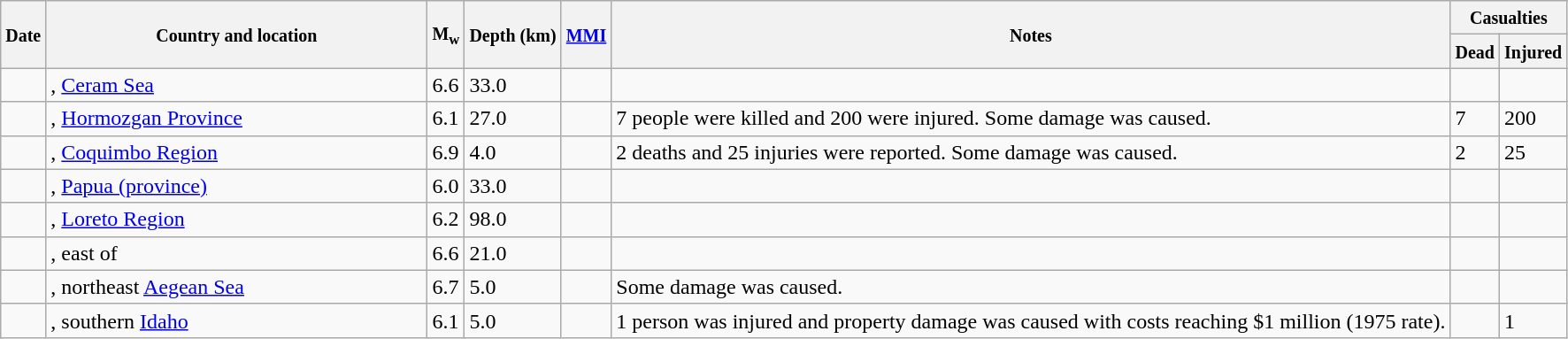<table class="wikitable sortable sort-under" style="border:1px black; margin-left:1em;">
<tr>
<th rowspan="2"><small>Date</small></th>
<th rowspan="2" style="width: 280px"><small>Country and location</small></th>
<th rowspan="2"><small>M<sub>w</sub></small></th>
<th rowspan="2"><small>Depth (km)</small></th>
<th rowspan="2"><small><a href='#'>MMI</a></small></th>
<th rowspan="2" class="unsortable"><small>Notes</small></th>
<th colspan="2"><small>Casualties</small></th>
</tr>
<tr>
<th><small>Dead</small></th>
<th><small>Injured</small></th>
</tr>
<tr>
<td></td>
<td>, <a href='#'>Ceram Sea</a></td>
<td>6.6</td>
<td>33.0</td>
<td></td>
<td></td>
<td></td>
<td></td>
</tr>
<tr>
<td></td>
<td>, <a href='#'>Hormozgan Province</a></td>
<td>6.1</td>
<td>27.0</td>
<td></td>
<td>7 people were killed and 200 were injured. Some damage was caused.</td>
<td>7</td>
<td>200</td>
</tr>
<tr>
<td></td>
<td>, <a href='#'>Coquimbo Region</a></td>
<td>6.9</td>
<td>4.0</td>
<td></td>
<td>2 deaths and 25 injuries were reported. Some damage was caused.</td>
<td>2</td>
<td>25</td>
</tr>
<tr>
<td></td>
<td>, <a href='#'>Papua (province)</a></td>
<td>6.0</td>
<td>33.0</td>
<td></td>
<td></td>
<td></td>
<td></td>
</tr>
<tr>
<td></td>
<td>, <a href='#'>Loreto Region</a></td>
<td>6.2</td>
<td>98.0</td>
<td></td>
<td></td>
<td></td>
<td></td>
</tr>
<tr>
<td></td>
<td>, east of</td>
<td>6.6</td>
<td>21.0</td>
<td></td>
<td></td>
<td></td>
<td></td>
</tr>
<tr>
<td></td>
<td>, northeast <a href='#'>Aegean Sea</a></td>
<td>6.7</td>
<td>5.0</td>
<td></td>
<td>Some damage was caused.</td>
<td></td>
<td></td>
</tr>
<tr>
<td></td>
<td>, southern <a href='#'>Idaho</a></td>
<td>6.1</td>
<td>5.0</td>
<td></td>
<td>1 person was injured and property damage was caused with costs reaching $1 million (1975 rate).</td>
<td></td>
<td>1</td>
</tr>
</table>
